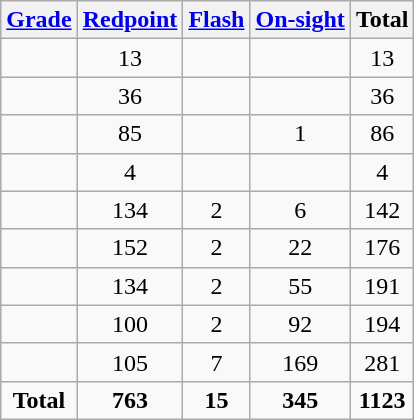<table class="wikitable" style="text-align:center;">
<tr>
<th><a href='#'>Grade</a></th>
<th><a href='#'>Redpoint</a></th>
<th><a href='#'>Flash</a></th>
<th><a href='#'>On-sight</a></th>
<th>Total</th>
</tr>
<tr>
<td></td>
<td>13</td>
<td></td>
<td></td>
<td>13</td>
</tr>
<tr>
<td></td>
<td>36</td>
<td></td>
<td></td>
<td>36</td>
</tr>
<tr>
<td></td>
<td>85</td>
<td></td>
<td>1</td>
<td>86</td>
</tr>
<tr>
<td></td>
<td>4</td>
<td></td>
<td></td>
<td>4</td>
</tr>
<tr>
<td></td>
<td>134</td>
<td>2</td>
<td>6</td>
<td>142</td>
</tr>
<tr>
<td></td>
<td>152</td>
<td>2</td>
<td>22</td>
<td>176</td>
</tr>
<tr>
<td></td>
<td>134</td>
<td>2</td>
<td>55</td>
<td>191</td>
</tr>
<tr>
<td></td>
<td>100</td>
<td>2</td>
<td>92</td>
<td>194</td>
</tr>
<tr>
<td></td>
<td>105</td>
<td>7</td>
<td>169</td>
<td>281</td>
</tr>
<tr>
<td><strong>Total</strong></td>
<td><strong>763</strong></td>
<td><strong>15</strong></td>
<td><strong>345</strong></td>
<td><strong>1123</strong></td>
</tr>
</table>
